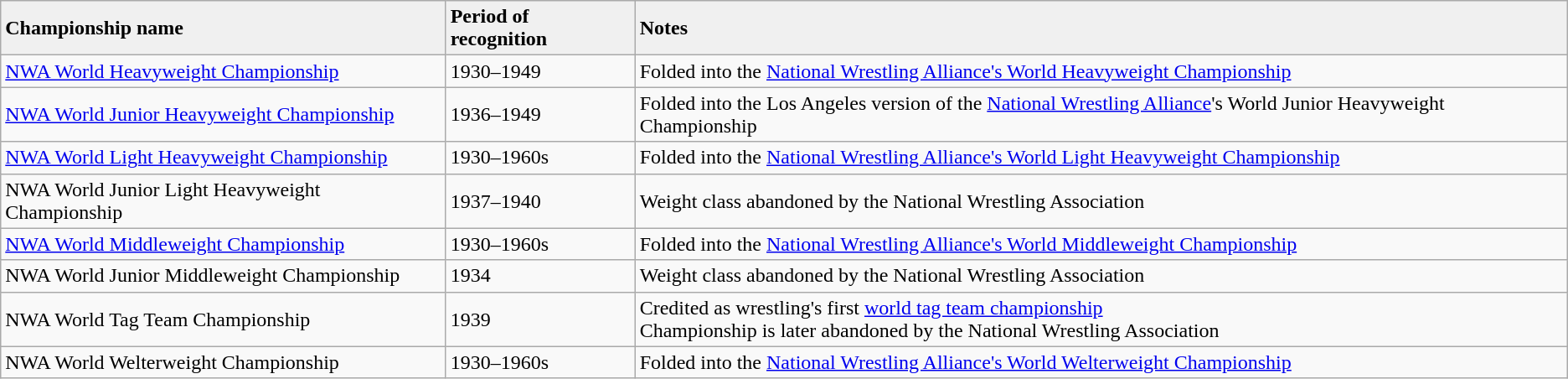<table class="wikitable">
<tr>
<td style="background: #f0f0f0;"><strong>Championship name</strong></td>
<td style="background: #f0f0f0;"><strong>Period of recognition</strong></td>
<td style="background: #f0f0f0;"><strong>Notes</strong></td>
</tr>
<tr>
<td><a href='#'>NWA World Heavyweight Championship</a></td>
<td>1930–1949</td>
<td>Folded into the <a href='#'>National Wrestling Alliance's World Heavyweight Championship</a></td>
</tr>
<tr>
<td><a href='#'>NWA World Junior Heavyweight Championship</a></td>
<td>1936–1949</td>
<td>Folded into the Los Angeles version of the <a href='#'>National Wrestling Alliance</a>'s World Junior Heavyweight Championship</td>
</tr>
<tr>
<td><a href='#'>NWA World Light Heavyweight Championship</a></td>
<td>1930–1960s</td>
<td>Folded into the <a href='#'>National Wrestling Alliance's World Light Heavyweight Championship</a></td>
</tr>
<tr>
<td>NWA World Junior Light Heavyweight Championship</td>
<td>1937–1940</td>
<td>Weight class abandoned by the National Wrestling Association</td>
</tr>
<tr>
<td><a href='#'>NWA World Middleweight Championship</a></td>
<td>1930–1960s</td>
<td>Folded into the <a href='#'>National Wrestling Alliance's World Middleweight Championship</a></td>
</tr>
<tr>
<td>NWA World Junior Middleweight Championship</td>
<td>1934</td>
<td>Weight class abandoned by the National Wrestling Association</td>
</tr>
<tr>
<td>NWA World Tag Team Championship</td>
<td>1939</td>
<td>Credited as wrestling's first <a href='#'>world tag team championship</a><br>Championship is later abandoned by the National Wrestling Association</td>
</tr>
<tr>
<td>NWA World Welterweight Championship</td>
<td>1930–1960s</td>
<td>Folded into the <a href='#'>National Wrestling Alliance's World Welterweight Championship</a></td>
</tr>
</table>
